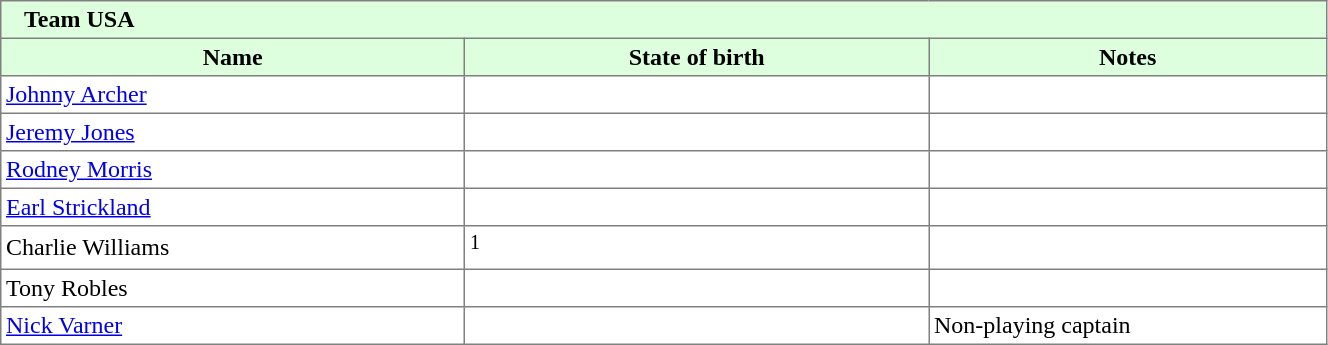<table border="1" cellpadding="3" width="70%" style="border-collapse: collapse;">
<tr bgcolor="#ddffdd">
<td colspan=3>   <strong>Team USA</strong></td>
</tr>
<tr bgcolor="#ddffdd">
<th width=35%>Name</th>
<th width=35%>State of birth</th>
<th width=30%%>Notes</th>
</tr>
<tr>
<td><a href='#'>Johnny Archer</a></td>
<td></td>
<td></td>
</tr>
<tr>
<td><a href='#'>Jeremy Jones</a></td>
<td></td>
<td></td>
</tr>
<tr>
<td><a href='#'>Rodney Morris</a></td>
<td></td>
<td></td>
</tr>
<tr>
<td><a href='#'>Earl Strickland</a></td>
<td></td>
<td></td>
</tr>
<tr>
<td>Charlie Williams</td>
<td><sup>1</sup></td>
<td></td>
</tr>
<tr>
<td>Tony Robles</td>
<td></td>
<td></td>
</tr>
<tr>
<td><a href='#'>Nick Varner</a></td>
<td></td>
<td>Non-playing captain</td>
</tr>
</table>
